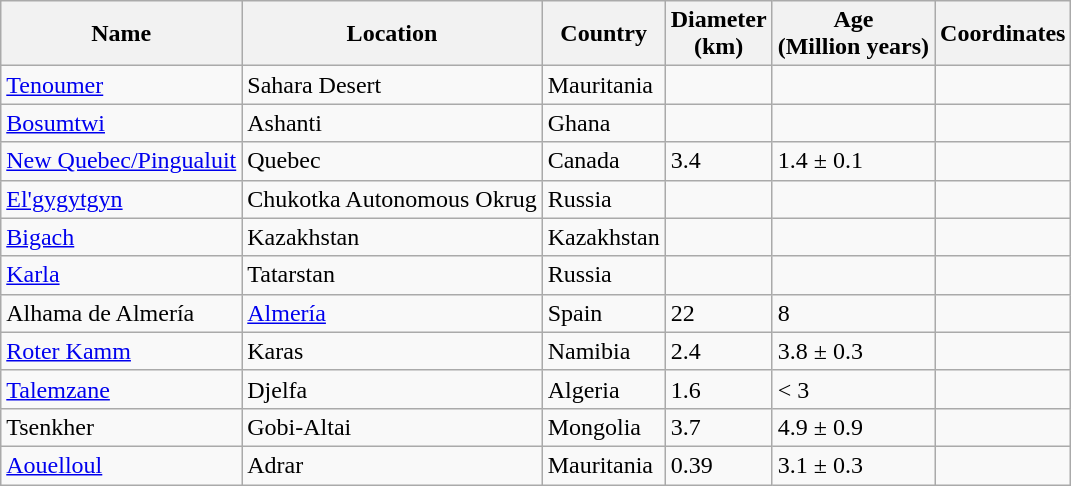<table class="wikitable sortable">
<tr>
<th>Name</th>
<th>Location</th>
<th>Country</th>
<th>Diameter<br>(km)</th>
<th>Age<br>(Million years)</th>
<th>Coordinates</th>
</tr>
<tr>
<td><a href='#'>Tenoumer</a></td>
<td>Sahara Desert</td>
<td>Mauritania</td>
<td></td>
<td></td>
<td style="text-align:right"></td>
</tr>
<tr>
<td><a href='#'>Bosumtwi</a></td>
<td>Ashanti</td>
<td>Ghana</td>
<td></td>
<td></td>
<td style="text-align:right"></td>
</tr>
<tr>
<td><a href='#'>New Quebec/Pingualuit</a></td>
<td>Quebec</td>
<td>Canada</td>
<td>3.4</td>
<td>1.4 ± 0.1</td>
<td style="text-align:right"></td>
</tr>
<tr>
<td><a href='#'>El'gygytgyn</a></td>
<td>Chukotka Autonomous Okrug</td>
<td>Russia</td>
<td></td>
<td></td>
<td style="text-align:right"></td>
</tr>
<tr>
<td><a href='#'>Bigach</a></td>
<td>Kazakhstan</td>
<td>Kazakhstan</td>
<td></td>
<td></td>
<td style="text-align:right"></td>
</tr>
<tr>
<td><a href='#'>Karla</a></td>
<td>Tatarstan</td>
<td>Russia</td>
<td></td>
<td></td>
<td style="text-align:right"></td>
</tr>
<tr>
<td>Alhama de Almería</td>
<td><a href='#'>Almería</a></td>
<td>Spain</td>
<td>22</td>
<td>8</td>
<td style="text-align:right"></td>
</tr>
<tr>
<td><a href='#'>Roter Kamm</a></td>
<td>Karas</td>
<td>Namibia</td>
<td>2.4</td>
<td>3.8 ± 0.3</td>
<td style="text-align:right"></td>
</tr>
<tr>
<td><a href='#'>Talemzane</a></td>
<td>Djelfa</td>
<td>Algeria</td>
<td>1.6</td>
<td>< 3</td>
<td style="text-align:right"></td>
</tr>
<tr>
<td>Tsenkher</td>
<td>Gobi-Altai</td>
<td>Mongolia</td>
<td>3.7</td>
<td>4.9 ± 0.9</td>
<td style="text-align:right"></td>
</tr>
<tr>
<td><a href='#'>Aouelloul</a></td>
<td>Adrar</td>
<td>Mauritania</td>
<td>0.39</td>
<td>3.1 ± 0.3</td>
<td></td>
</tr>
</table>
